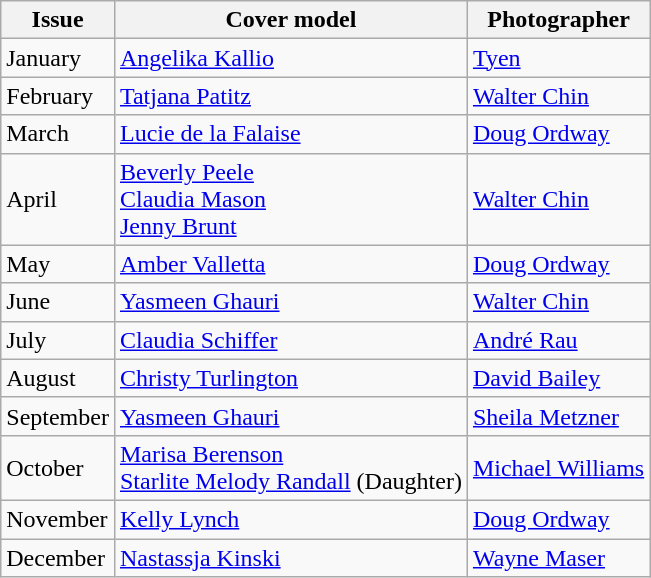<table class="sortable wikitable">
<tr>
<th>Issue</th>
<th>Cover model</th>
<th>Photographer</th>
</tr>
<tr>
<td>January</td>
<td><a href='#'>Angelika Kallio</a></td>
<td><a href='#'>Tyen</a></td>
</tr>
<tr>
<td>February</td>
<td><a href='#'>Tatjana Patitz</a></td>
<td><a href='#'>Walter Chin</a></td>
</tr>
<tr>
<td>March</td>
<td><a href='#'>Lucie de la Falaise</a></td>
<td><a href='#'>Doug Ordway</a></td>
</tr>
<tr>
<td>April</td>
<td><a href='#'>Beverly Peele</a><br><a href='#'>Claudia Mason</a><br><a href='#'>Jenny Brunt</a></td>
<td><a href='#'>Walter Chin</a></td>
</tr>
<tr>
<td>May</td>
<td><a href='#'>Amber Valletta</a></td>
<td><a href='#'>Doug Ordway</a></td>
</tr>
<tr>
<td>June</td>
<td><a href='#'>Yasmeen Ghauri</a></td>
<td><a href='#'>Walter Chin</a></td>
</tr>
<tr>
<td>July</td>
<td><a href='#'>Claudia Schiffer</a></td>
<td><a href='#'>André Rau</a></td>
</tr>
<tr>
<td>August</td>
<td><a href='#'>Christy Turlington</a></td>
<td><a href='#'>David Bailey</a></td>
</tr>
<tr>
<td>September</td>
<td><a href='#'>Yasmeen Ghauri</a></td>
<td><a href='#'>Sheila Metzner</a></td>
</tr>
<tr>
<td>October</td>
<td><a href='#'>Marisa Berenson</a><br><a href='#'>Starlite Melody Randall</a> (Daughter)</td>
<td><a href='#'>Michael Williams</a></td>
</tr>
<tr>
<td>November</td>
<td><a href='#'>Kelly Lynch</a></td>
<td><a href='#'>Doug Ordway</a></td>
</tr>
<tr>
<td>December</td>
<td><a href='#'>Nastassja Kinski</a></td>
<td><a href='#'>Wayne Maser</a></td>
</tr>
</table>
